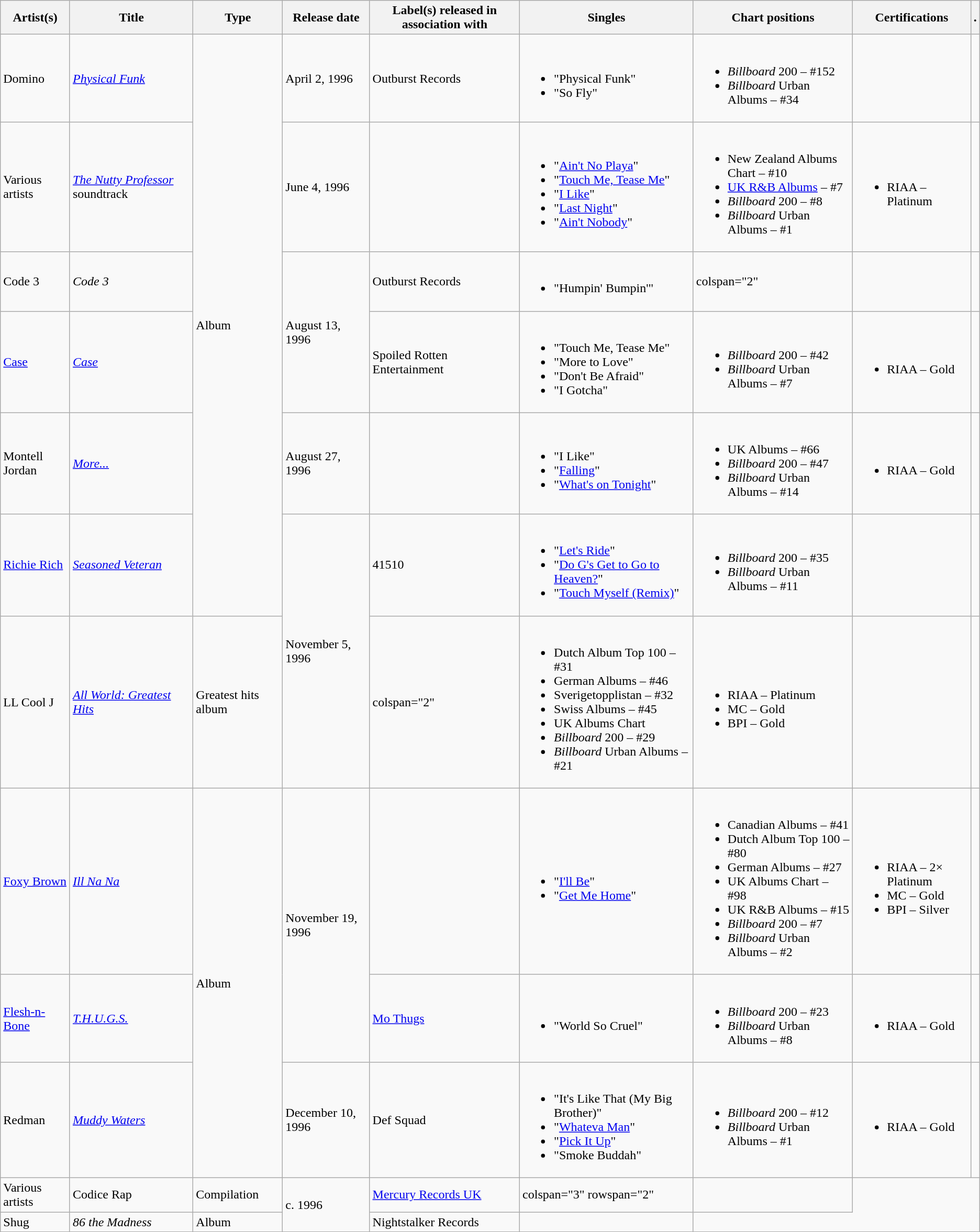<table class="wikitable">
<tr>
<th>Artist(s)</th>
<th>Title</th>
<th>Type</th>
<th>Release date</th>
<th>Label(s) released in association with</th>
<th>Singles</th>
<th>Chart positions</th>
<th>Certifications</th>
<th>.</th>
</tr>
<tr>
<td>Domino</td>
<td><em><a href='#'>Physical Funk</a></em></td>
<td rowspan="6">Album</td>
<td>April 2, 1996</td>
<td>Outburst Records</td>
<td><br><ul><li>"Physical Funk"</li><li>"So Fly"</li></ul></td>
<td><br><ul><li><em>Billboard</em> 200 – #152</li><li><em>Billboard</em> Urban Albums – #34</li></ul></td>
<td></td>
<td></td>
</tr>
<tr>
<td>Various artists</td>
<td><a href='#'><em>The Nutty Professor</em></a> soundtrack</td>
<td>June 4, 1996</td>
<td></td>
<td><br><ul><li>"<a href='#'>Ain't No Playa</a>"</li><li>"<a href='#'>Touch Me, Tease Me</a>"</li><li>"<a href='#'>I Like</a>"</li><li>"<a href='#'>Last Night</a>"</li><li>"<a href='#'>Ain't Nobody</a>"</li></ul></td>
<td><br><ul><li>New Zealand Albums Chart – #10</li><li><a href='#'>UK R&B Albums</a> – #7</li><li><em>Billboard</em> 200 – #8</li><li><em>Billboard</em> Urban Albums – #1</li></ul></td>
<td><br><ul><li>RIAA – Platinum</li></ul></td>
<td></td>
</tr>
<tr>
<td>Code 3</td>
<td><em>Code 3</em></td>
<td rowspan="2">August 13, 1996</td>
<td>Outburst Records</td>
<td><br><ul><li>"Humpin' Bumpin'"</li></ul></td>
<td>colspan="2" </td>
<td></td>
</tr>
<tr>
<td><a href='#'>Case</a></td>
<td><a href='#'><em>Case</em></a></td>
<td>Spoiled Rotten Entertainment</td>
<td><br><ul><li>"Touch Me, Tease Me"</li><li>"More to Love"</li><li>"Don't Be Afraid"</li><li>"I Gotcha"</li></ul></td>
<td><br><ul><li><em>Billboard</em> 200 – #42</li><li><em>Billboard</em> Urban Albums – #7</li></ul></td>
<td><br><ul><li>RIAA – Gold</li></ul></td>
<td></td>
</tr>
<tr>
<td>Montell Jordan</td>
<td><a href='#'><em>More...</em></a></td>
<td>August 27, 1996</td>
<td></td>
<td><br><ul><li>"I Like"</li><li>"<a href='#'>Falling</a>"</li><li>"<a href='#'>What's on Tonight</a>"</li></ul></td>
<td><br><ul><li>UK Albums – #66</li><li><em>Billboard</em> 200 – #47</li><li><em>Billboard</em> Urban Albums – #14</li></ul></td>
<td><br><ul><li>RIAA – Gold</li></ul></td>
<td></td>
</tr>
<tr>
<td><a href='#'>Richie Rich</a></td>
<td><em><a href='#'>Seasoned Veteran</a></em></td>
<td rowspan="2">November 5, 1996</td>
<td>41510</td>
<td><br><ul><li>"<a href='#'>Let's Ride</a>"</li><li>"<a href='#'>Do G's Get to Go to Heaven?</a>"</li><li>"<a href='#'>Touch Myself (Remix)</a>"</li></ul></td>
<td><br><ul><li><em>Billboard</em> 200 – #35</li><li><em>Billboard</em> Urban Albums – #11</li></ul></td>
<td></td>
<td></td>
</tr>
<tr>
<td>LL Cool J</td>
<td><em><a href='#'>All World: Greatest Hits</a></em></td>
<td>Greatest hits album</td>
<td>colspan="2" </td>
<td><br><ul><li>Dutch Album Top 100 – #31</li><li>German Albums – #46</li><li>Sverigetopplistan – #32</li><li>Swiss Albums – #45</li><li>UK Albums Chart</li><li><em>Billboard</em> 200 – #29</li><li><em>Billboard</em> Urban Albums – #21</li></ul></td>
<td><br><ul><li>RIAA – Platinum</li><li>MC – Gold</li><li>BPI – Gold</li></ul></td>
<td></td>
</tr>
<tr>
<td><a href='#'>Foxy Brown</a></td>
<td><em><a href='#'>Ill Na Na</a></em></td>
<td rowspan="3">Album</td>
<td rowspan="2">November 19, 1996</td>
<td></td>
<td><br><ul><li>"<a href='#'>I'll Be</a>"</li><li>"<a href='#'>Get Me Home</a>"</li></ul></td>
<td><br><ul><li>Canadian Albums – #41</li><li>Dutch Album Top 100 – #80</li><li>German Albums – #27</li><li>UK Albums Chart – #98</li><li>UK R&B Albums – #15</li><li><em>Billboard</em> 200 – #7</li><li><em>Billboard</em> Urban Albums – #2</li></ul></td>
<td><br><ul><li>RIAA – 2× Platinum</li><li>MC – Gold</li><li>BPI – Silver</li></ul></td>
<td></td>
</tr>
<tr>
<td><a href='#'>Flesh-n-Bone</a></td>
<td><a href='#'><em>T.H.U.G.S.</em></a></td>
<td><a href='#'>Mo Thugs</a></td>
<td><br><ul><li>"World So Cruel"</li></ul></td>
<td><br><ul><li><em>Billboard</em> 200 – #23</li><li><em>Billboard</em> Urban Albums – #8</li></ul></td>
<td><br><ul><li>RIAA – Gold</li></ul></td>
<td></td>
</tr>
<tr>
<td>Redman</td>
<td><a href='#'><em>Muddy Waters</em></a></td>
<td>December 10, 1996</td>
<td>Def Squad</td>
<td><br><ul><li>"It's Like That (My Big Brother)"</li><li>"<a href='#'>Whateva Man</a>"</li><li>"<a href='#'>Pick It Up</a>"</li><li>"Smoke Buddah"</li></ul></td>
<td><br><ul><li><em>Billboard</em> 200 – #12</li><li><em>Billboard</em> Urban Albums – #1</li></ul></td>
<td><br><ul><li>RIAA – Gold</li></ul></td>
<td></td>
</tr>
<tr>
<td>Various artists</td>
<td>Codice Rap</td>
<td>Compilation</td>
<td rowspan="2">c. 1996</td>
<td><a href='#'>Mercury Records UK</a></td>
<td>colspan="3" rowspan="2" </td>
<td></td>
</tr>
<tr>
<td>Shug</td>
<td><em>86 the Madness</em></td>
<td>Album</td>
<td>Nightstalker Records</td>
<td></td>
</tr>
</table>
